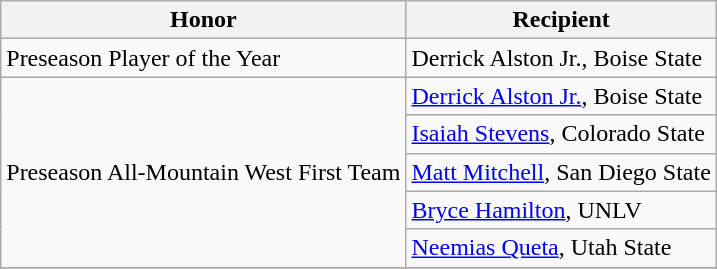<table class="wikitable" border="1">
<tr>
<th>Honor</th>
<th>Recipient</th>
</tr>
<tr>
<td>Preseason Player of the Year</td>
<td>Derrick Alston Jr., Boise State</td>
</tr>
<tr>
<td rowspan=5 valign=middle>Preseason All-Mountain West First Team</td>
<td><a href='#'>Derrick Alston Jr.</a>, Boise State</td>
</tr>
<tr>
<td><a href='#'>Isaiah Stevens</a>, Colorado State</td>
</tr>
<tr>
<td><a href='#'>Matt Mitchell</a>, San Diego State</td>
</tr>
<tr>
<td><a href='#'>Bryce Hamilton</a>, UNLV</td>
</tr>
<tr>
<td><a href='#'>Neemias Queta</a>, Utah State</td>
</tr>
<tr>
</tr>
</table>
